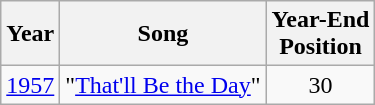<table class="wikitable plainrowheaders" style="text-align:center;" border="1">
<tr>
<th>Year</th>
<th>Song</th>
<th>Year-End<br>Position</th>
</tr>
<tr>
<td scope="row"><a href='#'>1957</a></td>
<td>"<a href='#'>That'll Be the Day</a>"</td>
<td>30</td>
</tr>
</table>
